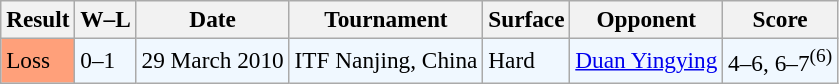<table class="sortable wikitable" style="font-size:97%;">
<tr>
<th>Result</th>
<th class="unsortable">W–L</th>
<th>Date</th>
<th>Tournament</th>
<th>Surface</th>
<th>Opponent</th>
<th class="unsortable">Score</th>
</tr>
<tr bgcolor="#f0f8ff">
<td bgcolor="FFA07A">Loss</td>
<td>0–1</td>
<td>29 March 2010</td>
<td>ITF Nanjing, China</td>
<td>Hard</td>
<td> <a href='#'>Duan Yingying</a></td>
<td>4–6, 6–7<sup>(6)</sup></td>
</tr>
</table>
